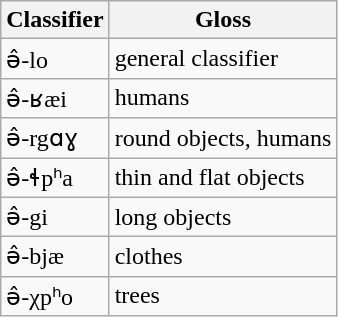<table class="wikitable">
<tr>
<th>Classifier</th>
<th>Gloss</th>
</tr>
<tr>
<td>ə̂-lo</td>
<td>general classifier</td>
</tr>
<tr>
<td>ə̂-ʁæi</td>
<td>humans</td>
</tr>
<tr>
<td>ə̂-rgɑɣ</td>
<td>round objects, humans</td>
</tr>
<tr>
<td>ə̂-ɬpʰa</td>
<td>thin and flat objects</td>
</tr>
<tr>
<td>ə̂-gi</td>
<td>long objects</td>
</tr>
<tr>
<td>ə̂-bjæ</td>
<td>clothes</td>
</tr>
<tr>
<td>ə̂-χpʰo</td>
<td>trees</td>
</tr>
</table>
